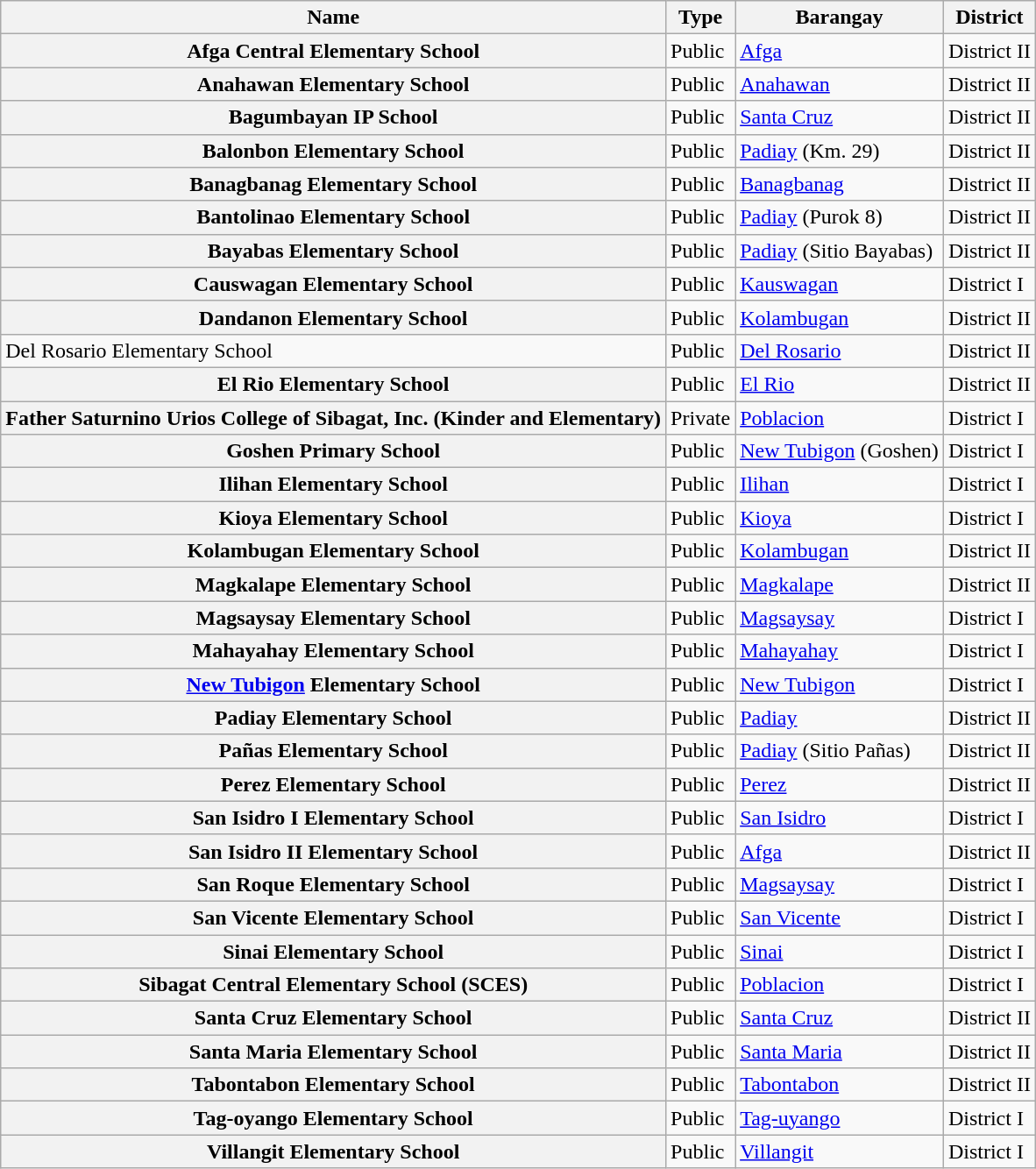<table class="wikitable plainrowheaders" style+"font-size:95%;">
<tr>
<th scope="col">Name</th>
<th scope="col">Type</th>
<th scope="col">Barangay</th>
<th scope="col">District</th>
</tr>
<tr>
<th scope="row">Afga Central Elementary School</th>
<td>Public</td>
<td><a href='#'>Afga</a></td>
<td>District II</td>
</tr>
<tr>
<th scope="row">Anahawan Elementary School</th>
<td>Public</td>
<td><a href='#'>Anahawan</a></td>
<td>District II</td>
</tr>
<tr>
<th scope="row">Bagumbayan IP School</th>
<td>Public</td>
<td><a href='#'>Santa Cruz</a></td>
<td>District II</td>
</tr>
<tr>
<th scope="row">Balonbon Elementary School</th>
<td>Public</td>
<td><a href='#'>Padiay</a> (Km. 29)</td>
<td>District II</td>
</tr>
<tr>
<th scope="row">Banagbanag Elementary School</th>
<td>Public</td>
<td><a href='#'>Banagbanag</a></td>
<td>District II</td>
</tr>
<tr>
<th scope="row">Bantolinao Elementary School</th>
<td>Public</td>
<td><a href='#'>Padiay</a> (Purok 8)</td>
<td>District II</td>
</tr>
<tr>
<th scope="row">Bayabas Elementary School</th>
<td>Public</td>
<td><a href='#'>Padiay</a> (Sitio Bayabas)</td>
<td>District II</td>
</tr>
<tr>
<th scope="row">Causwagan Elementary School</th>
<td>Public</td>
<td><a href='#'>Kauswagan</a></td>
<td>District I</td>
</tr>
<tr>
<th scope="row">Dandanon Elementary School</th>
<td>Public</td>
<td><a href='#'>Kolambugan</a></td>
<td>District II</td>
</tr>
<tr>
<td scope="row">Del Rosario Elementary School</td>
<td>Public</td>
<td><a href='#'>Del Rosario</a></td>
<td>District II</td>
</tr>
<tr>
<th scope="row">El Rio Elementary School</th>
<td>Public</td>
<td><a href='#'>El Rio</a></td>
<td>District II</td>
</tr>
<tr>
<th scope="row">Father Saturnino Urios College of Sibagat, Inc. (Kinder and Elementary)</th>
<td>Private</td>
<td><a href='#'>Poblacion</a></td>
<td>District I</td>
</tr>
<tr>
<th scope="row">Goshen Primary School</th>
<td>Public</td>
<td><a href='#'>New Tubigon</a> (Goshen)</td>
<td>District I</td>
</tr>
<tr>
<th scope="row">Ilihan Elementary School</th>
<td>Public</td>
<td><a href='#'>Ilihan</a></td>
<td>District I</td>
</tr>
<tr>
<th scope="row">Kioya Elementary School</th>
<td>Public</td>
<td><a href='#'>Kioya</a></td>
<td>District I</td>
</tr>
<tr>
<th scope="row">Kolambugan Elementary School</th>
<td>Public</td>
<td><a href='#'>Kolambugan</a></td>
<td>District II</td>
</tr>
<tr>
<th scope="row">Magkalape Elementary School</th>
<td>Public</td>
<td><a href='#'>Magkalape</a></td>
<td>District II</td>
</tr>
<tr>
<th scope="row">Magsaysay Elementary School</th>
<td>Public</td>
<td><a href='#'>Magsaysay</a></td>
<td>District I</td>
</tr>
<tr>
<th scope="row">Mahayahay Elementary School</th>
<td>Public</td>
<td><a href='#'>Mahayahay</a></td>
<td>District I</td>
</tr>
<tr>
<th scope="row"><a href='#'>New Tubigon</a> Elementary School</th>
<td>Public</td>
<td><a href='#'>New Tubigon</a></td>
<td>District I</td>
</tr>
<tr>
<th scope="row">Padiay Elementary School</th>
<td>Public</td>
<td><a href='#'>Padiay</a></td>
<td>District II</td>
</tr>
<tr>
<th scope="row">Pañas Elementary School</th>
<td>Public</td>
<td><a href='#'>Padiay</a> (Sitio Pañas)</td>
<td>District II</td>
</tr>
<tr>
<th scope="row">Perez Elementary School</th>
<td>Public</td>
<td><a href='#'>Perez</a></td>
<td>District II</td>
</tr>
<tr>
<th scope="row">San Isidro I Elementary School</th>
<td>Public</td>
<td><a href='#'>San Isidro</a></td>
<td>District I</td>
</tr>
<tr>
<th scope="row">San Isidro II Elementary School</th>
<td>Public</td>
<td><a href='#'>Afga</a></td>
<td>District II</td>
</tr>
<tr>
<th scope="row">San Roque Elementary School</th>
<td>Public</td>
<td><a href='#'>Magsaysay</a></td>
<td>District I</td>
</tr>
<tr>
<th scope="row">San Vicente Elementary School</th>
<td>Public</td>
<td><a href='#'>San Vicente</a></td>
<td>District I</td>
</tr>
<tr>
<th scope="row">Sinai Elementary School</th>
<td>Public</td>
<td><a href='#'>Sinai</a></td>
<td>District I</td>
</tr>
<tr>
<th scope="row">Sibagat Central Elementary School (SCES)</th>
<td>Public</td>
<td><a href='#'>Poblacion</a></td>
<td>District I</td>
</tr>
<tr>
<th scope="row">Santa Cruz Elementary School</th>
<td>Public</td>
<td><a href='#'>Santa Cruz</a></td>
<td>District II</td>
</tr>
<tr>
<th scope="row">Santa Maria Elementary School</th>
<td>Public</td>
<td><a href='#'>Santa Maria</a></td>
<td>District II</td>
</tr>
<tr>
<th scope="row">Tabontabon Elementary School</th>
<td>Public</td>
<td><a href='#'>Tabontabon</a></td>
<td>District II</td>
</tr>
<tr>
<th scope="row">Tag-oyango Elementary School</th>
<td>Public</td>
<td><a href='#'>Tag-uyango</a></td>
<td>District I</td>
</tr>
<tr>
<th scope="row">Villangit Elementary School</th>
<td>Public</td>
<td><a href='#'>Villangit</a></td>
<td>District I</td>
</tr>
</table>
